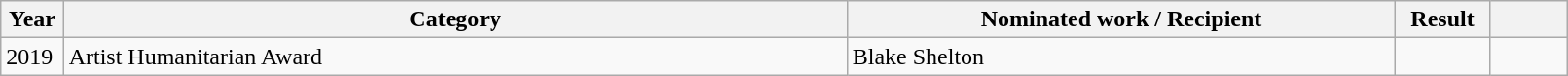<table class="wikitable plainrowheaders" style="width:85%;">
<tr>
<th scope="col" style="width:4%;">Year</th>
<th scope="col" style="width:50%;">Category</th>
<th scope="col" style="width:35%;">Nominated work / Recipient</th>
<th scope="col" style="width:6%;">Result</th>
<th scope="col" style="width:6%;"></th>
</tr>
<tr>
<td>2019</td>
<td>Artist Humanitarian Award</td>
<td>Blake Shelton</td>
<td></td>
<td></td>
</tr>
</table>
